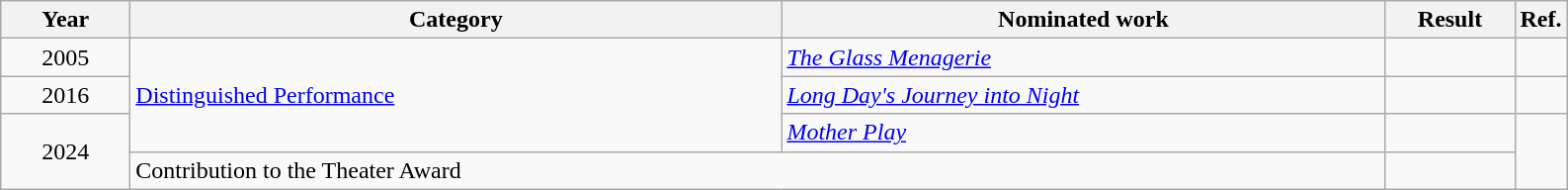<table class=wikitable>
<tr>
<th scope="col" style="width:5em;">Year</th>
<th scope="col" style="width:27em;">Category</th>
<th scope="col" style="width:25em;">Nominated work</th>
<th scope="col" style="width:5em;">Result</th>
<th>Ref.</th>
</tr>
<tr>
<td style="text-align:center;">2005</td>
<td rowspan="3"><a href='#'>Distinguished Performance</a></td>
<td><em><a href='#'>The Glass Menagerie</a></em></td>
<td></td>
<td style="text-align:center;"></td>
</tr>
<tr>
<td style="text-align:center;">2016</td>
<td><em><a href='#'>Long Day's Journey into Night</a></em></td>
<td></td>
<td style="text-align:center;"></td>
</tr>
<tr>
<td style="text-align:center;", rowspan=2>2024</td>
<td><em><a href='#'>Mother Play</a></em></td>
<td></td>
<td style="text-align:center;", rowspan=2></td>
</tr>
<tr>
<td colspan=2>Contribution to the Theater Award</td>
<td></td>
</tr>
</table>
